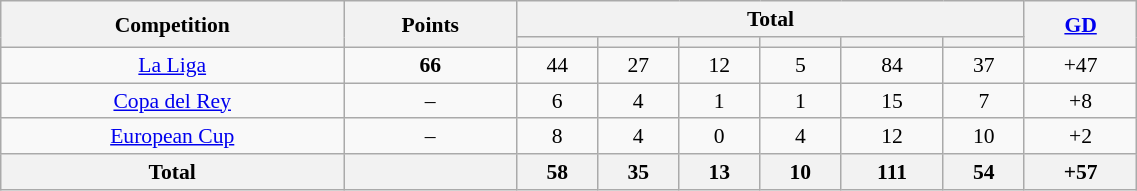<table class="wikitable" style="font-size:90%;width:60%;float:left;text-align:center;">
<tr>
<th rowspan="2">Competition</th>
<th rowspan="2">Points</th>
<th colspan="6">Total</th>
<th rowspan="2"><a href='#'>GD</a></th>
</tr>
<tr>
<th></th>
<th></th>
<th></th>
<th></th>
<th></th>
<th></th>
</tr>
<tr>
<td><a href='#'>La Liga</a></td>
<td><strong>66</strong></td>
<td>44</td>
<td>27</td>
<td>12</td>
<td>5</td>
<td>84</td>
<td>37</td>
<td>+47</td>
</tr>
<tr>
<td><a href='#'>Copa del Rey</a></td>
<td>–</td>
<td>6</td>
<td>4</td>
<td>1</td>
<td>1</td>
<td>15</td>
<td>7</td>
<td>+8</td>
</tr>
<tr>
<td><a href='#'>European Cup</a></td>
<td>–</td>
<td>8</td>
<td>4</td>
<td>0</td>
<td>4</td>
<td>12</td>
<td>10</td>
<td>+2</td>
</tr>
<tr>
<th>Total</th>
<th></th>
<th>58</th>
<th>35</th>
<th>13</th>
<th>10</th>
<th>111</th>
<th>54</th>
<th>+57</th>
</tr>
</table>
